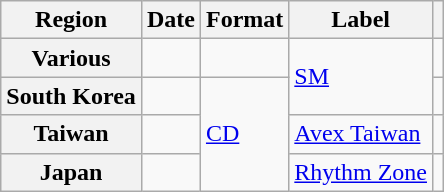<table class="wikitable plainrowheaders">
<tr>
<th scope="col">Region</th>
<th scope="col">Date</th>
<th scope="col">Format</th>
<th scope="col">Label</th>
<th scope="col"></th>
</tr>
<tr>
<th scope="row">Various </th>
<td></td>
<td></td>
<td rowspan=2><a href='#'>SM</a></td>
<td style="text-align:center"></td>
</tr>
<tr>
<th scope="row">South Korea</th>
<td></td>
<td rowspan="3"><a href='#'>CD</a></td>
<td style="text-align:center"></td>
</tr>
<tr>
<th scope="row">Taiwan</th>
<td></td>
<td><a href='#'>Avex Taiwan</a></td>
<td style="text-align:center"></td>
</tr>
<tr>
<th scope="row">Japan</th>
<td></td>
<td><a href='#'>Rhythm Zone</a></td>
<td style="text-align:center"></td>
</tr>
</table>
